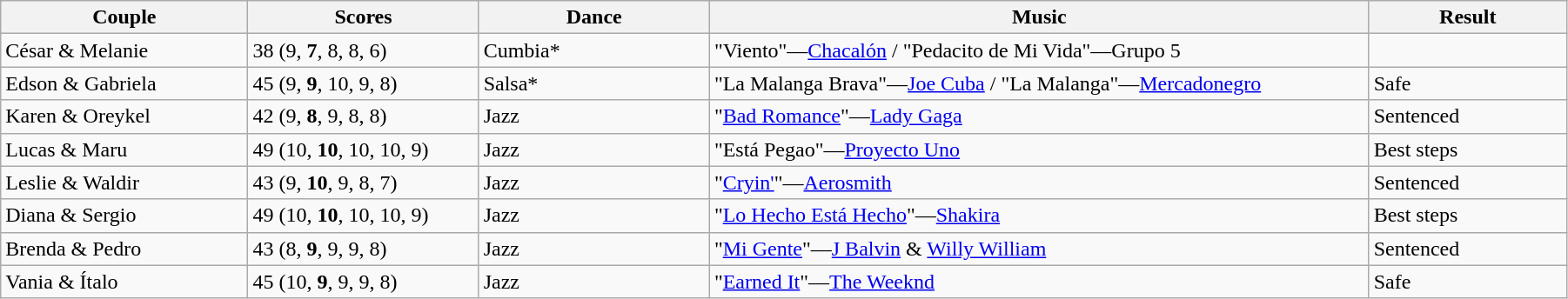<table class="wikitable sortable" style="width:95%; white-space:nowrap;">
<tr>
<th style="width:15%;">Couple</th>
<th style="width:14%;">Scores</th>
<th style="width:14%;">Dance</th>
<th style="width:40%;">Music</th>
<th style="width:12%;">Result</th>
</tr>
<tr>
<td>César & Melanie</td>
<td>38 (9, <strong>7</strong>, 8, 8, 6)</td>
<td>Cumbia*</td>
<td>"Viento"—<a href='#'>Chacalón</a> / "Pedacito de Mi Vida"—Grupo 5</td>
<td></td>
</tr>
<tr>
<td>Edson & Gabriela</td>
<td>45 (9, <strong>9</strong>, 10, 9, 8)</td>
<td>Salsa*</td>
<td>"La Malanga Brava"—<a href='#'>Joe Cuba</a> / "La Malanga"—<a href='#'>Mercadonegro</a></td>
<td>Safe</td>
</tr>
<tr>
<td>Karen & Oreykel</td>
<td>42 (9, <strong>8</strong>, 9, 8, 8)</td>
<td>Jazz</td>
<td>"<a href='#'>Bad Romance</a>"—<a href='#'>Lady Gaga</a></td>
<td>Sentenced</td>
</tr>
<tr>
<td>Lucas & Maru</td>
<td>49 (10, <strong>10</strong>, 10, 10, 9)</td>
<td>Jazz</td>
<td>"Está Pegao"—<a href='#'>Proyecto Uno</a></td>
<td>Best steps</td>
</tr>
<tr>
<td>Leslie & Waldir</td>
<td>43 (9, <strong>10</strong>, 9, 8, 7)</td>
<td>Jazz</td>
<td>"<a href='#'>Cryin'</a>"—<a href='#'>Aerosmith</a></td>
<td>Sentenced</td>
</tr>
<tr>
<td>Diana & Sergio</td>
<td>49 (10, <strong>10</strong>, 10, 10, 9)</td>
<td>Jazz</td>
<td>"<a href='#'>Lo Hecho Está Hecho</a>"—<a href='#'>Shakira</a></td>
<td>Best steps</td>
</tr>
<tr>
<td>Brenda & Pedro</td>
<td>43 (8, <strong>9</strong>, 9, 9, 8)</td>
<td>Jazz</td>
<td>"<a href='#'>Mi Gente</a>"—<a href='#'>J Balvin</a> & <a href='#'>Willy William</a></td>
<td>Sentenced</td>
</tr>
<tr>
<td>Vania & Ítalo</td>
<td>45 (10, <strong>9</strong>, 9, 9, 8)</td>
<td>Jazz</td>
<td>"<a href='#'>Earned It</a>"—<a href='#'>The Weeknd</a></td>
<td>Safe</td>
</tr>
</table>
